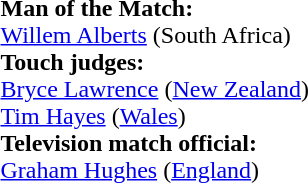<table width=100%>
<tr>
<td><br><strong>Man of the Match:</strong>
<br><a href='#'>Willem Alberts</a> (South Africa)<br><strong>Touch judges:</strong>
<br><a href='#'>Bryce Lawrence</a> (<a href='#'>New Zealand</a>)
<br><a href='#'>Tim Hayes</a> (<a href='#'>Wales</a>)
<br><strong>Television match official:</strong>
<br><a href='#'>Graham Hughes</a> (<a href='#'>England</a>)</td>
</tr>
</table>
